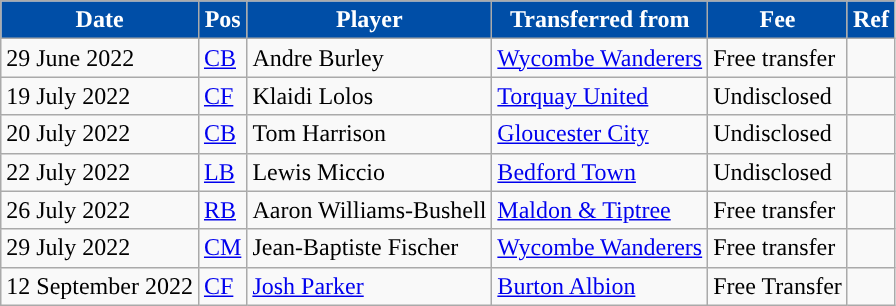<table class="wikitable plainrowheaders sortable">
<tr>
<th style="background:#004EA7; color:#FFFFFF; ">Date</th>
<th style="background:#004EA7; color:#FFFFFF; ">Pos</th>
<th style="background:#004EA7; color:#FFFFFF; ">Player</th>
<th style="background:#004EA7; color:#FFFFFF; ">Transferred from</th>
<th style="background:#004EA7; color:#FFFFFF; ">Fee</th>
<th style="background:#004EA7; color:#FFFFFF; ">Ref</th>
</tr>
<tr>
<td>29 June 2022</td>
<td><a href='#'>CB</a></td>
<td> Andre Burley</td>
<td> <a href='#'>Wycombe Wanderers</a></td>
<td>Free transfer</td>
<td></td>
</tr>
<tr>
<td>19 July 2022</td>
<td><a href='#'>CF</a></td>
<td> Klaidi Lolos</td>
<td> <a href='#'>Torquay United</a></td>
<td>Undisclosed</td>
<td></td>
</tr>
<tr>
<td>20 July 2022</td>
<td><a href='#'>CB</a></td>
<td> Tom Harrison</td>
<td> <a href='#'>Gloucester City</a></td>
<td>Undisclosed</td>
<td></td>
</tr>
<tr>
<td>22 July 2022</td>
<td><a href='#'>LB</a></td>
<td> Lewis Miccio</td>
<td> <a href='#'>Bedford Town</a></td>
<td>Undisclosed</td>
<td></td>
</tr>
<tr>
<td>26 July 2022</td>
<td><a href='#'>RB</a></td>
<td> Aaron Williams-Bushell</td>
<td> <a href='#'>Maldon & Tiptree</a></td>
<td>Free transfer</td>
<td></td>
</tr>
<tr>
<td>29 July 2022</td>
<td><a href='#'>CM</a></td>
<td> Jean-Baptiste Fischer</td>
<td> <a href='#'>Wycombe Wanderers</a></td>
<td>Free transfer</td>
<td></td>
</tr>
<tr>
<td>12 September 2022</td>
<td><a href='#'>CF</a></td>
<td> <a href='#'>Josh Parker</a></td>
<td> <a href='#'>Burton Albion</a></td>
<td>Free Transfer</td>
<td></td>
</tr>
</table>
